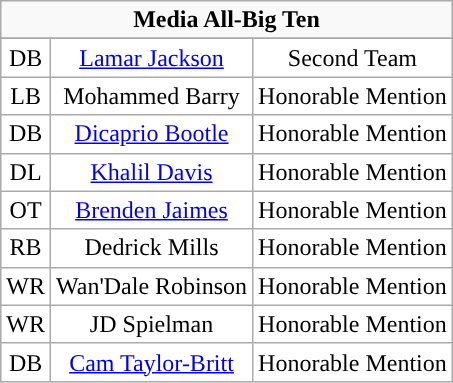<table class="wikitable sortable" style="text-align:center">
<tr>
<td colspan=3"><strong>Media All-Big Ten</strong></td>
</tr>
<tr>
</tr>
<tr>
</tr>
<tr style="text-align:center;">
<td style="background:white">DB</td>
<td style="background:white"><a href='#'>Lamar Jackson</a></td>
<td style="background:white">Second Team</td>
</tr>
<tr style="text-align:center;">
<td style="background:white">LB</td>
<td style="background:white">Mohammed Barry</td>
<td style="background:white">Honorable Mention</td>
</tr>
<tr style="text-align:center;">
<td style="background:white">DB</td>
<td style="background:white"><a href='#'>Dicaprio Bootle</a></td>
<td style="background:white">Honorable Mention</td>
</tr>
<tr style="text-align:center;">
<td style="background:white">DL</td>
<td style="background:white"><a href='#'>Khalil Davis</a></td>
<td style="background:white">Honorable Mention</td>
</tr>
<tr style="text-align:center;">
<td style="background:white">OT</td>
<td style="background:white"><a href='#'>Brenden Jaimes</a></td>
<td style="background:white">Honorable Mention</td>
</tr>
<tr style="text-align:center;">
<td style="background:white">RB</td>
<td style="background:white">Dedrick Mills</td>
<td style="background:white">Honorable Mention</td>
</tr>
<tr style="text-align:center;">
<td style="background:white">WR</td>
<td style="background:white">Wan'Dale Robinson</td>
<td style="background:white">Honorable Mention</td>
</tr>
<tr style="text-align:center;">
<td style="background:white">WR</td>
<td style="background:white">JD Spielman</td>
<td style="background:white">Honorable Mention</td>
</tr>
<tr style="text-align:center;">
<td style="background:white">DB</td>
<td style="background:white"><a href='#'>Cam Taylor-Britt</a></td>
<td style="background:white">Honorable Mention</td>
</tr>
</table>
